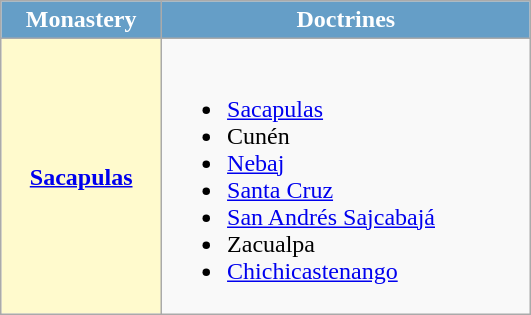<table class="wikitable sortable" width=28%>
<tr style="color:white;">
<th style="background:#659ec7;" align=center>Monastery</th>
<th style="background:#659ec7;" align=center>Doctrines</th>
</tr>
<tr>
<th style="background:lemonchiffon;"><a href='#'>Sacapulas</a></th>
<td><br><ul><li><a href='#'>Sacapulas</a></li><li>Cunén</li><li><a href='#'>Nebaj</a></li><li><a href='#'>Santa Cruz</a></li><li><a href='#'>San Andrés Sajcabajá</a></li><li>Zacualpa</li><li><a href='#'>Chichicastenango</a></li></ul></td>
</tr>
</table>
